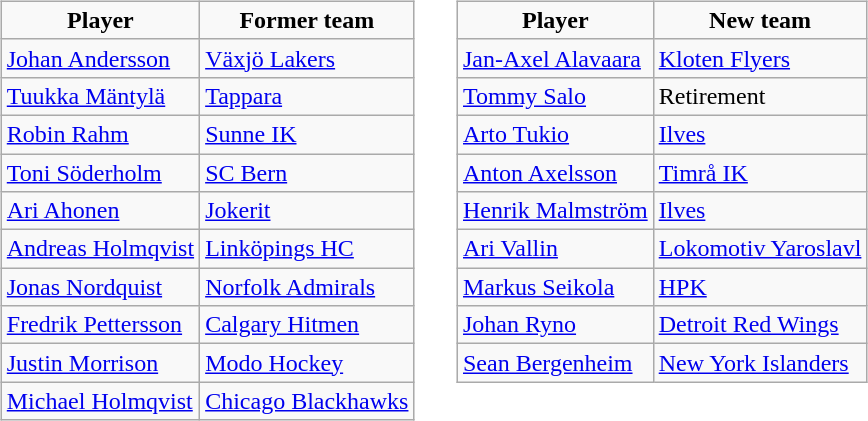<table cellspacing="10">
<tr>
<td valign="top"><br><table class="wikitable">
<tr align="center">
<td><strong>Player</strong></td>
<td><strong>Former team</strong></td>
</tr>
<tr>
<td><a href='#'>Johan Andersson</a></td>
<td><a href='#'>Växjö Lakers</a></td>
</tr>
<tr>
<td><a href='#'>Tuukka Mäntylä</a></td>
<td><a href='#'>Tappara</a></td>
</tr>
<tr>
<td><a href='#'>Robin Rahm</a></td>
<td><a href='#'>Sunne IK</a></td>
</tr>
<tr>
<td><a href='#'>Toni Söderholm</a></td>
<td><a href='#'>SC Bern</a></td>
</tr>
<tr>
<td><a href='#'>Ari Ahonen</a></td>
<td><a href='#'>Jokerit</a></td>
</tr>
<tr>
<td><a href='#'>Andreas Holmqvist</a></td>
<td><a href='#'>Linköpings HC</a></td>
</tr>
<tr>
<td><a href='#'>Jonas Nordquist</a></td>
<td><a href='#'>Norfolk Admirals</a></td>
</tr>
<tr>
<td><a href='#'>Fredrik Pettersson</a></td>
<td><a href='#'>Calgary Hitmen</a></td>
</tr>
<tr>
<td><a href='#'>Justin Morrison</a></td>
<td><a href='#'>Modo Hockey</a></td>
</tr>
<tr>
<td><a href='#'>Michael Holmqvist</a></td>
<td><a href='#'>Chicago Blackhawks</a></td>
</tr>
</table>
</td>
<td valign="top"><br><table class="wikitable">
<tr align="center">
<td><strong>Player</strong></td>
<td><strong>New team</strong></td>
</tr>
<tr>
<td><a href='#'>Jan-Axel Alavaara</a></td>
<td><a href='#'>Kloten Flyers</a></td>
</tr>
<tr>
<td><a href='#'>Tommy Salo</a></td>
<td>Retirement</td>
</tr>
<tr>
<td><a href='#'>Arto Tukio</a></td>
<td><a href='#'>Ilves</a></td>
</tr>
<tr>
<td><a href='#'>Anton Axelsson</a></td>
<td><a href='#'>Timrå IK</a></td>
</tr>
<tr>
<td><a href='#'>Henrik Malmström</a></td>
<td><a href='#'>Ilves</a></td>
</tr>
<tr>
<td><a href='#'>Ari Vallin</a></td>
<td><a href='#'>Lokomotiv Yaroslavl</a></td>
</tr>
<tr>
<td><a href='#'>Markus Seikola</a></td>
<td><a href='#'>HPK</a></td>
</tr>
<tr>
<td><a href='#'>Johan Ryno</a></td>
<td><a href='#'>Detroit Red Wings</a></td>
</tr>
<tr>
<td><a href='#'>Sean Bergenheim</a></td>
<td><a href='#'>New York Islanders</a></td>
</tr>
</table>
</td>
</tr>
</table>
